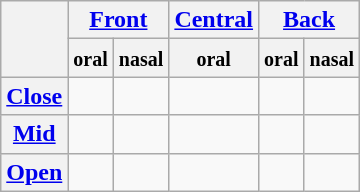<table class="wikitable" style=text-align:center>
<tr>
<th rowspan="2"></th>
<th colspan="2"><a href='#'>Front</a></th>
<th><a href='#'>Central</a></th>
<th colspan="2"><a href='#'>Back</a></th>
</tr>
<tr>
<th><small>oral</small></th>
<th><small>nasal</small></th>
<th><small>oral</small></th>
<th><small>oral</small></th>
<th><small>nasal</small></th>
</tr>
<tr>
<th><a href='#'>Close</a></th>
<td></td>
<td></td>
<td></td>
<td></td>
<td></td>
</tr>
<tr>
<th><a href='#'>Mid</a></th>
<td></td>
<td></td>
<td></td>
<td></td>
<td></td>
</tr>
<tr>
<th><a href='#'>Open</a></th>
<td></td>
<td></td>
<td></td>
<td></td>
<td></td>
</tr>
</table>
